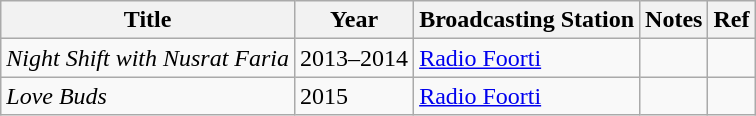<table class="wikitable">
<tr>
<th>Title</th>
<th>Year</th>
<th>Broadcasting Station</th>
<th>Notes</th>
<th>Ref</th>
</tr>
<tr>
<td><em>Night Shift with Nusrat Faria</em></td>
<td>2013–2014</td>
<td><a href='#'>Radio Foorti</a></td>
<td></td>
<td></td>
</tr>
<tr>
<td><em>Love Buds</em></td>
<td>2015</td>
<td><a href='#'>Radio Foorti</a></td>
<td></td>
<td></td>
</tr>
</table>
